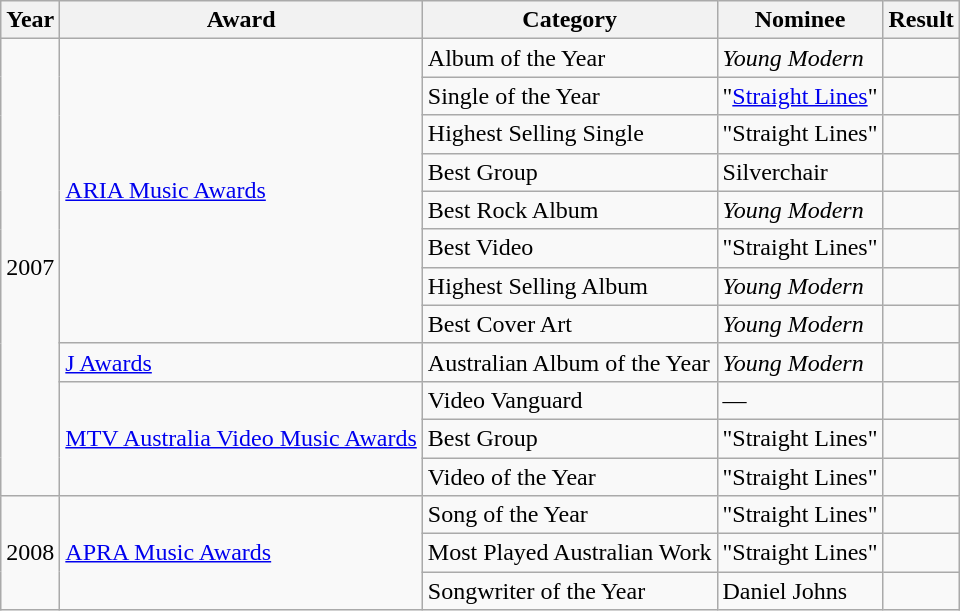<table class="wikitable">
<tr>
<th>Year</th>
<th>Award</th>
<th>Category</th>
<th>Nominee</th>
<th>Result</th>
</tr>
<tr>
<td rowspan="12">2007</td>
<td rowspan="8"><a href='#'>ARIA Music Awards</a></td>
<td>Album of the Year</td>
<td><em>Young Modern</em></td>
<td></td>
</tr>
<tr>
<td>Single of the Year</td>
<td>"<a href='#'>Straight Lines</a>"</td>
<td></td>
</tr>
<tr>
<td>Highest Selling Single</td>
<td>"Straight Lines"</td>
<td></td>
</tr>
<tr>
<td>Best Group</td>
<td>Silverchair</td>
<td></td>
</tr>
<tr>
<td>Best Rock Album</td>
<td><em>Young Modern</em></td>
<td></td>
</tr>
<tr>
<td>Best Video</td>
<td>"Straight Lines"</td>
<td></td>
</tr>
<tr>
<td>Highest Selling Album</td>
<td><em>Young Modern</em></td>
<td></td>
</tr>
<tr>
<td>Best Cover Art</td>
<td><em>Young Modern</em></td>
<td></td>
</tr>
<tr>
<td><a href='#'>J Awards</a></td>
<td>Australian Album of the Year</td>
<td><em>Young Modern</em></td>
<td></td>
</tr>
<tr>
<td rowspan="3"><a href='#'>MTV Australia Video Music Awards</a></td>
<td>Video Vanguard</td>
<td>—</td>
<td></td>
</tr>
<tr>
<td>Best Group</td>
<td>"Straight Lines"</td>
<td></td>
</tr>
<tr>
<td>Video of the Year</td>
<td>"Straight Lines"</td>
<td></td>
</tr>
<tr>
<td rowspan="3">2008</td>
<td rowspan="3"><a href='#'>APRA Music Awards</a></td>
<td>Song of the Year</td>
<td>"Straight Lines"</td>
<td></td>
</tr>
<tr>
<td>Most Played Australian Work</td>
<td>"Straight Lines"</td>
<td></td>
</tr>
<tr>
<td>Songwriter of the Year</td>
<td>Daniel Johns</td>
<td></td>
</tr>
</table>
